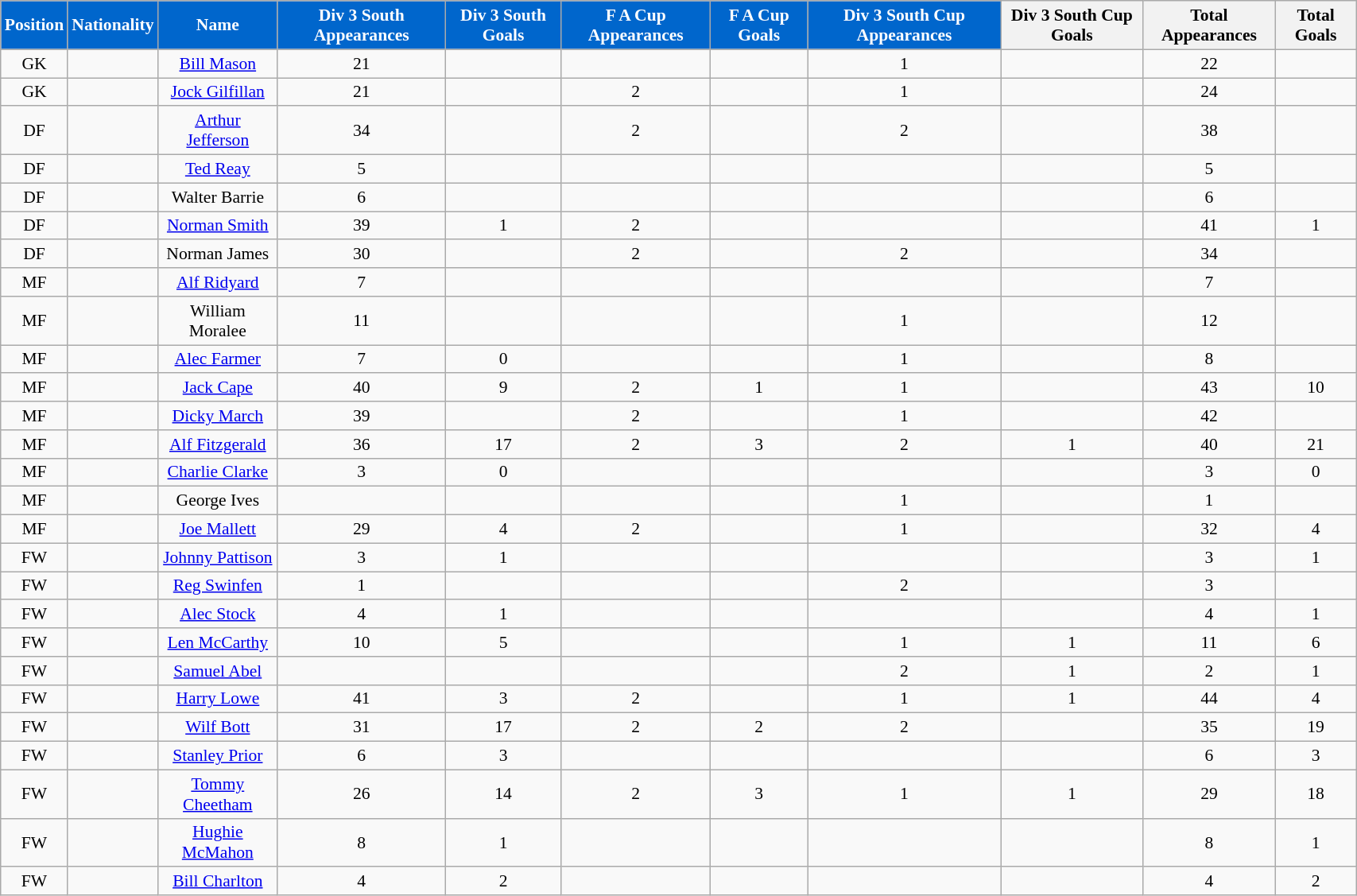<table class="wikitable" style="text-align:center; font-size:90%; width:90%;">
<tr>
<th style="background:#0066CC; color:#FFFFFF; text-align:center;">Position</th>
<th style="background:#0066CC; color:#FFFFFF; text-align:center;">Nationality</th>
<th style="background:#0066CC; color:#FFFFFF; text-align:center;"><strong>Name</strong></th>
<th style="background:#0066CC; color:#FFFFFF; text-align:center;">Div 3 South Appearances</th>
<th style="background:#0066CC; color:#FFFFFF; text-align:center;">Div 3 South Goals</th>
<th style="background:#0066CC; color:#FFFFFF; text-align:center;">F A Cup Appearances</th>
<th style="background:#0066CC; color:#FFFFFF; text-align:center;">F A Cup Goals</th>
<th style="background:#0066CC; color:#FFFFFF; text-align:center;">Div 3 South Cup Appearances</th>
<th>Div 3 South Cup Goals</th>
<th>Total Appearances</th>
<th>Total Goals</th>
</tr>
<tr>
<td>GK</td>
<td></td>
<td><a href='#'>Bill Mason</a></td>
<td>21</td>
<td></td>
<td></td>
<td></td>
<td>1</td>
<td></td>
<td>22</td>
<td></td>
</tr>
<tr>
<td>GK</td>
<td></td>
<td><a href='#'>Jock Gilfillan</a></td>
<td>21</td>
<td></td>
<td>2</td>
<td></td>
<td>1</td>
<td></td>
<td>24</td>
<td></td>
</tr>
<tr>
<td>DF</td>
<td></td>
<td><a href='#'>Arthur Jefferson</a></td>
<td>34</td>
<td></td>
<td>2</td>
<td></td>
<td>2</td>
<td></td>
<td>38</td>
<td></td>
</tr>
<tr>
<td>DF</td>
<td></td>
<td><a href='#'>Ted Reay</a></td>
<td>5</td>
<td></td>
<td></td>
<td></td>
<td></td>
<td></td>
<td>5</td>
<td></td>
</tr>
<tr>
<td>DF</td>
<td></td>
<td>Walter Barrie</td>
<td>6</td>
<td></td>
<td></td>
<td></td>
<td></td>
<td></td>
<td>6</td>
<td></td>
</tr>
<tr>
<td>DF</td>
<td></td>
<td><a href='#'>Norman Smith</a></td>
<td>39</td>
<td>1</td>
<td>2</td>
<td></td>
<td></td>
<td></td>
<td>41</td>
<td>1</td>
</tr>
<tr>
<td>DF</td>
<td></td>
<td>Norman James</td>
<td>30</td>
<td></td>
<td>2</td>
<td></td>
<td>2</td>
<td></td>
<td>34</td>
<td></td>
</tr>
<tr>
<td>MF</td>
<td></td>
<td><a href='#'>Alf Ridyard</a></td>
<td>7</td>
<td></td>
<td></td>
<td></td>
<td></td>
<td></td>
<td>7</td>
<td></td>
</tr>
<tr>
<td>MF</td>
<td></td>
<td>William Moralee</td>
<td>11</td>
<td></td>
<td></td>
<td></td>
<td>1</td>
<td></td>
<td>12</td>
<td></td>
</tr>
<tr>
<td>MF</td>
<td></td>
<td><a href='#'>Alec Farmer</a></td>
<td>7</td>
<td>0</td>
<td></td>
<td></td>
<td>1</td>
<td></td>
<td>8</td>
<td></td>
</tr>
<tr>
<td>MF</td>
<td></td>
<td><a href='#'>Jack Cape</a></td>
<td>40</td>
<td>9</td>
<td>2</td>
<td>1</td>
<td>1</td>
<td></td>
<td>43</td>
<td>10</td>
</tr>
<tr>
<td>MF</td>
<td></td>
<td><a href='#'>Dicky March</a></td>
<td>39</td>
<td></td>
<td>2</td>
<td></td>
<td>1</td>
<td></td>
<td>42</td>
<td></td>
</tr>
<tr>
<td>MF</td>
<td></td>
<td><a href='#'>Alf Fitzgerald</a></td>
<td>36</td>
<td>17</td>
<td>2</td>
<td>3</td>
<td>2</td>
<td>1</td>
<td>40</td>
<td>21</td>
</tr>
<tr>
<td>MF</td>
<td></td>
<td><a href='#'>Charlie Clarke</a></td>
<td>3</td>
<td>0</td>
<td></td>
<td></td>
<td></td>
<td></td>
<td>3</td>
<td>0</td>
</tr>
<tr>
<td>MF</td>
<td></td>
<td>George Ives</td>
<td></td>
<td></td>
<td></td>
<td></td>
<td>1</td>
<td></td>
<td>1</td>
<td></td>
</tr>
<tr>
<td>MF</td>
<td></td>
<td><a href='#'>Joe Mallett</a></td>
<td>29</td>
<td>4</td>
<td>2</td>
<td></td>
<td>1</td>
<td></td>
<td>32</td>
<td>4</td>
</tr>
<tr>
<td>FW</td>
<td></td>
<td><a href='#'>Johnny Pattison</a></td>
<td>3</td>
<td>1</td>
<td></td>
<td></td>
<td></td>
<td></td>
<td>3</td>
<td>1</td>
</tr>
<tr>
<td>FW</td>
<td></td>
<td><a href='#'>Reg Swinfen</a></td>
<td>1</td>
<td></td>
<td></td>
<td></td>
<td>2</td>
<td></td>
<td>3</td>
<td></td>
</tr>
<tr>
<td>FW</td>
<td></td>
<td><a href='#'>Alec Stock</a></td>
<td>4</td>
<td>1</td>
<td></td>
<td></td>
<td></td>
<td></td>
<td>4</td>
<td>1</td>
</tr>
<tr>
<td>FW</td>
<td></td>
<td><a href='#'>Len McCarthy</a></td>
<td>10</td>
<td>5</td>
<td></td>
<td></td>
<td>1</td>
<td>1</td>
<td>11</td>
<td>6</td>
</tr>
<tr>
<td>FW</td>
<td></td>
<td><a href='#'>Samuel Abel</a></td>
<td></td>
<td></td>
<td></td>
<td></td>
<td>2</td>
<td>1</td>
<td>2</td>
<td>1</td>
</tr>
<tr>
<td>FW</td>
<td></td>
<td><a href='#'>Harry Lowe</a></td>
<td>41</td>
<td>3</td>
<td>2</td>
<td></td>
<td>1</td>
<td>1</td>
<td>44</td>
<td>4</td>
</tr>
<tr>
<td>FW</td>
<td></td>
<td><a href='#'>Wilf Bott</a></td>
<td>31</td>
<td>17</td>
<td>2</td>
<td>2</td>
<td>2</td>
<td></td>
<td>35</td>
<td>19</td>
</tr>
<tr>
<td>FW</td>
<td></td>
<td><a href='#'>Stanley Prior</a></td>
<td>6</td>
<td>3</td>
<td></td>
<td></td>
<td></td>
<td></td>
<td>6</td>
<td>3</td>
</tr>
<tr>
<td>FW</td>
<td></td>
<td><a href='#'>Tommy Cheetham</a></td>
<td>26</td>
<td>14</td>
<td>2</td>
<td>3</td>
<td>1</td>
<td>1</td>
<td>29</td>
<td>18</td>
</tr>
<tr>
<td>FW</td>
<td></td>
<td><a href='#'>Hughie McMahon</a></td>
<td>8</td>
<td>1</td>
<td></td>
<td></td>
<td></td>
<td></td>
<td>8</td>
<td>1</td>
</tr>
<tr>
<td>FW</td>
<td></td>
<td><a href='#'>Bill Charlton</a></td>
<td>4</td>
<td>2</td>
<td></td>
<td></td>
<td></td>
<td></td>
<td>4</td>
<td>2</td>
</tr>
</table>
